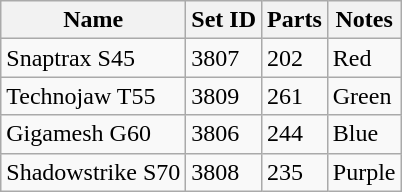<table class="wikitable sortable" border="1">
<tr>
<th>Name</th>
<th>Set ID</th>
<th>Parts</th>
<th>Notes</th>
</tr>
<tr>
<td>Snaptrax S45</td>
<td>3807</td>
<td>202</td>
<td>Red</td>
</tr>
<tr>
<td>Technojaw T55</td>
<td>3809</td>
<td>261</td>
<td>Green</td>
</tr>
<tr>
<td>Gigamesh G60</td>
<td>3806</td>
<td>244</td>
<td>Blue</td>
</tr>
<tr>
<td>Shadowstrike S70</td>
<td>3808</td>
<td>235</td>
<td>Purple</td>
</tr>
</table>
